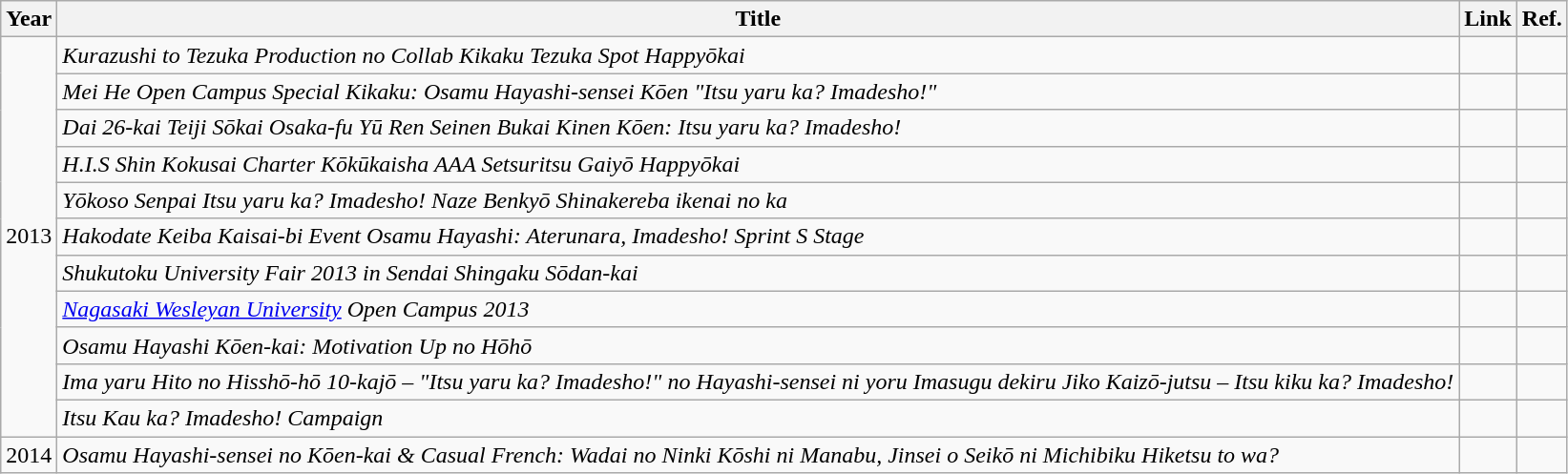<table class="wikitable">
<tr>
<th>Year</th>
<th>Title</th>
<th>Link</th>
<th>Ref.</th>
</tr>
<tr>
<td rowspan="11">2013</td>
<td><em>Kurazushi to Tezuka Production no Collab Kikaku Tezuka Spot Happyōkai</em></td>
<td></td>
<td></td>
</tr>
<tr>
<td><em>Mei He Open Campus Special Kikaku: Osamu Hayashi-sensei Kōen "Itsu yaru ka? Imadesho!"</em></td>
<td></td>
<td></td>
</tr>
<tr>
<td><em>Dai 26-kai Teiji Sōkai Osaka-fu Yū Ren Seinen Bukai Kinen Kōen: Itsu yaru ka? Imadesho!</em></td>
<td></td>
<td></td>
</tr>
<tr>
<td><em>H.I.S Shin Kokusai Charter Kōkūkaisha AAA Setsuritsu Gaiyō Happyōkai</em></td>
<td></td>
<td></td>
</tr>
<tr>
<td><em>Yōkoso Senpai Itsu yaru ka? Imadesho! Naze Benkyō Shinakereba ikenai no ka</em></td>
<td></td>
<td></td>
</tr>
<tr>
<td><em>Hakodate Keiba Kaisai-bi Event Osamu Hayashi: Aterunara, Imadesho! Sprint S Stage</em></td>
<td></td>
<td></td>
</tr>
<tr>
<td><em>Shukutoku University Fair 2013 in Sendai Shingaku Sōdan-kai</em></td>
<td></td>
<td></td>
</tr>
<tr>
<td><em><a href='#'>Nagasaki Wesleyan University</a> Open Campus 2013</em></td>
<td></td>
<td></td>
</tr>
<tr>
<td><em>Osamu Hayashi Kōen-kai: Motivation Up no Hōhō</em></td>
<td></td>
<td></td>
</tr>
<tr>
<td><em>Ima yaru Hito no Hisshō-hō 10-kajō – "Itsu yaru ka? Imadesho!" no Hayashi-sensei ni yoru Imasugu dekiru Jiko Kaizō-jutsu – Itsu kiku ka? Imadesho!</em></td>
<td></td>
<td></td>
</tr>
<tr>
<td><em>Itsu Kau ka? Imadesho! Campaign</em></td>
<td></td>
<td></td>
</tr>
<tr>
<td>2014</td>
<td><em>Osamu Hayashi-sensei no Kōen-kai & Casual French: Wadai no Ninki Kōshi ni Manabu, Jinsei o Seikō ni Michibiku Hiketsu to wa?</em></td>
<td></td>
<td></td>
</tr>
</table>
